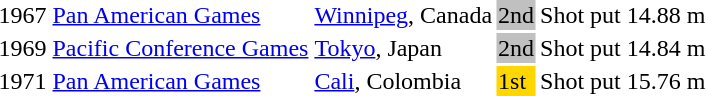<table>
<tr>
<td>1967</td>
<td><a href='#'>Pan American Games</a></td>
<td><a href='#'>Winnipeg</a>, Canada</td>
<td bgcolor=silver>2nd</td>
<td>Shot put</td>
<td>14.88 m</td>
</tr>
<tr>
<td>1969</td>
<td><a href='#'>Pacific Conference Games</a></td>
<td><a href='#'>Tokyo</a>, Japan</td>
<td bgcolor=silver>2nd</td>
<td>Shot put</td>
<td>14.84 m</td>
</tr>
<tr>
<td>1971</td>
<td><a href='#'>Pan American Games</a></td>
<td><a href='#'>Cali</a>, Colombia</td>
<td bgcolor=gold>1st</td>
<td>Shot put</td>
<td>15.76 m </td>
</tr>
</table>
